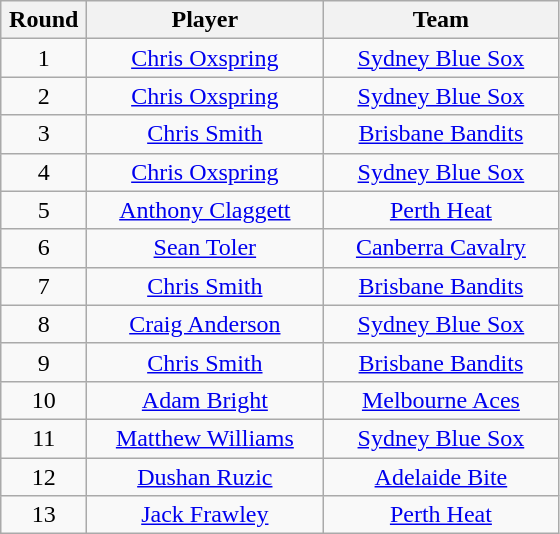<table class="wikitable" style="text-align:center;">
<tr>
<th scope="col" width=50>Round</th>
<th scope="col" width=150>Player</th>
<th scope="col" width=150>Team</th>
</tr>
<tr>
<td>1</td>
<td><a href='#'>Chris Oxspring</a></td>
<td><a href='#'>Sydney Blue Sox</a></td>
</tr>
<tr>
<td>2</td>
<td><a href='#'>Chris Oxspring</a></td>
<td><a href='#'>Sydney Blue Sox</a></td>
</tr>
<tr>
<td>3</td>
<td><a href='#'>Chris Smith</a></td>
<td><a href='#'>Brisbane Bandits</a></td>
</tr>
<tr>
<td>4</td>
<td><a href='#'>Chris Oxspring</a></td>
<td><a href='#'>Sydney Blue Sox</a></td>
</tr>
<tr>
<td>5</td>
<td><a href='#'>Anthony Claggett</a></td>
<td><a href='#'>Perth Heat</a></td>
</tr>
<tr>
<td>6</td>
<td><a href='#'>Sean Toler</a></td>
<td><a href='#'>Canberra Cavalry</a></td>
</tr>
<tr>
<td>7</td>
<td><a href='#'>Chris Smith</a></td>
<td><a href='#'>Brisbane Bandits</a></td>
</tr>
<tr>
<td>8</td>
<td><a href='#'>Craig Anderson</a></td>
<td><a href='#'>Sydney Blue Sox</a></td>
</tr>
<tr>
<td>9</td>
<td><a href='#'>Chris Smith</a></td>
<td><a href='#'>Brisbane Bandits</a></td>
</tr>
<tr>
<td>10</td>
<td><a href='#'>Adam Bright</a></td>
<td><a href='#'>Melbourne Aces</a></td>
</tr>
<tr>
<td>11</td>
<td><a href='#'>Matthew Williams</a></td>
<td><a href='#'>Sydney Blue Sox</a></td>
</tr>
<tr>
<td>12</td>
<td><a href='#'>Dushan Ruzic</a></td>
<td><a href='#'>Adelaide Bite</a></td>
</tr>
<tr>
<td>13</td>
<td><a href='#'>Jack Frawley</a></td>
<td><a href='#'>Perth Heat</a></td>
</tr>
</table>
